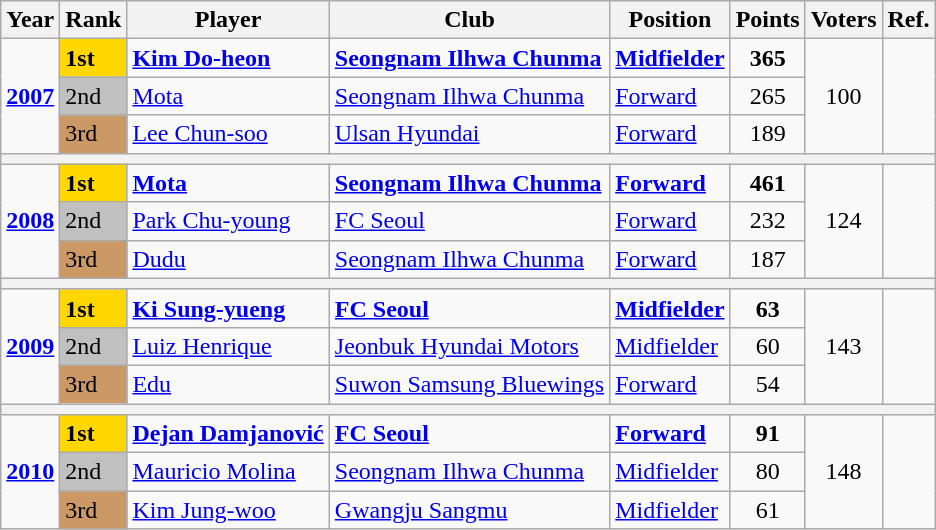<table class="wikitable">
<tr>
<th>Year</th>
<th>Rank</th>
<th>Player</th>
<th>Club</th>
<th>Position</th>
<th>Points</th>
<th>Voters</th>
<th>Ref.</th>
</tr>
<tr>
<td rowspan="3"><strong><a href='#'>2007</a></strong></td>
<td scope=col style="background-color: gold"><strong>1st</strong></td>
<td> <strong><a href='#'>Kim Do-heon</a></strong></td>
<td><strong><a href='#'>Seongnam Ilhwa Chunma</a></strong></td>
<td><strong><a href='#'>Midfielder</a></strong></td>
<td align="center"><strong>365</strong></td>
<td rowspan="3" align="center">100</td>
<td rowspan="3"></td>
</tr>
<tr>
<td scope=col style="background-color: silver">2nd</td>
<td> <a href='#'>Mota</a></td>
<td><a href='#'>Seongnam Ilhwa Chunma</a></td>
<td><a href='#'>Forward</a></td>
<td align="center">265</td>
</tr>
<tr>
<td scope=col style="background-color: #cc9966">3rd</td>
<td> <a href='#'>Lee Chun-soo</a></td>
<td><a href='#'>Ulsan Hyundai</a></td>
<td><a href='#'>Forward</a></td>
<td align="center">189</td>
</tr>
<tr>
<th colspan="8"></th>
</tr>
<tr>
<td rowspan="3"><strong><a href='#'>2008</a></strong></td>
<td scope=col style="background-color: gold"><strong>1st</strong></td>
<td><strong> <a href='#'>Mota</a></strong></td>
<td><strong><a href='#'>Seongnam Ilhwa Chunma</a></strong></td>
<td><strong><a href='#'>Forward</a></strong></td>
<td align="center"><strong>461</strong></td>
<td rowspan="3" align="center">124</td>
<td rowspan="3"></td>
</tr>
<tr>
<td scope=col style="background-color: silver">2nd</td>
<td> <a href='#'>Park Chu-young</a></td>
<td><a href='#'>FC Seoul</a></td>
<td><a href='#'>Forward</a></td>
<td align="center">232</td>
</tr>
<tr>
<td scope=col style="background-color: #cc9966">3rd</td>
<td> <a href='#'>Dudu</a></td>
<td><a href='#'>Seongnam Ilhwa Chunma</a></td>
<td><a href='#'>Forward</a></td>
<td align="center">187</td>
</tr>
<tr>
<th colspan="8"></th>
</tr>
<tr>
<td rowspan="3"><strong><a href='#'>2009</a></strong></td>
<td scope=col style="background-color: gold"><strong>1st</strong></td>
<td><strong> <a href='#'>Ki Sung-yueng</a></strong></td>
<td><strong><a href='#'>FC Seoul</a></strong></td>
<td><strong><a href='#'>Midfielder</a></strong></td>
<td align="center"><strong>63</strong></td>
<td rowspan="3" align="center">143</td>
<td rowspan="3"></td>
</tr>
<tr>
<td scope=col style="background-color: silver">2nd</td>
<td> <a href='#'>Luiz Henrique</a></td>
<td><a href='#'>Jeonbuk Hyundai Motors</a></td>
<td><a href='#'>Midfielder</a></td>
<td align="center">60</td>
</tr>
<tr>
<td scope=col style="background-color: #cc9966">3rd</td>
<td> <a href='#'>Edu</a></td>
<td><a href='#'>Suwon Samsung Bluewings</a></td>
<td><a href='#'>Forward</a></td>
<td align="center">54</td>
</tr>
<tr>
<th colspan="8"></th>
</tr>
<tr>
<td rowspan="3"><strong><a href='#'>2010</a></strong></td>
<td scope=col style="background-color: gold"><strong>1st</strong></td>
<td> <strong><a href='#'>Dejan Damjanović</a></strong></td>
<td><strong><a href='#'>FC Seoul</a></strong></td>
<td><strong><a href='#'>Forward</a></strong></td>
<td align="center"><strong>91</strong></td>
<td rowspan="3" align="center">148</td>
<td rowspan="3"></td>
</tr>
<tr>
<td scope=col style="background-color: silver">2nd</td>
<td> <a href='#'>Mauricio Molina</a></td>
<td><a href='#'>Seongnam Ilhwa Chunma</a></td>
<td><a href='#'>Midfielder</a></td>
<td align="center">80</td>
</tr>
<tr>
<td scope=col style="background-color: #cc9966">3rd</td>
<td> <a href='#'>Kim Jung-woo</a></td>
<td><a href='#'>Gwangju Sangmu</a></td>
<td><a href='#'>Midfielder</a></td>
<td align="center">61</td>
</tr>
</table>
